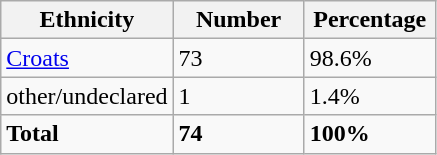<table class="wikitable">
<tr>
<th width="100px">Ethnicity</th>
<th width="80px">Number</th>
<th width="80px">Percentage</th>
</tr>
<tr>
<td><a href='#'>Croats</a></td>
<td>73</td>
<td>98.6%</td>
</tr>
<tr>
<td>other/undeclared</td>
<td>1</td>
<td>1.4%</td>
</tr>
<tr>
<td><strong>Total</strong></td>
<td><strong>74</strong></td>
<td><strong>100%</strong></td>
</tr>
</table>
